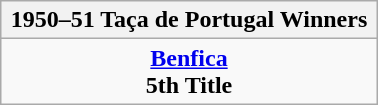<table class="wikitable" style="text-align: center; margin: 0 auto; width: 20%">
<tr>
<th>1950–51 Taça de Portugal Winners</th>
</tr>
<tr>
<td><strong><a href='#'>Benfica</a></strong><br><strong>5th Title</strong></td>
</tr>
</table>
